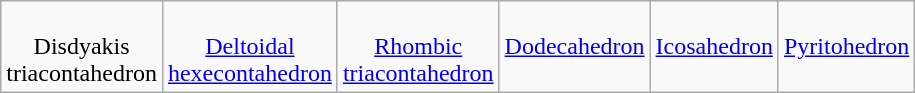<table class="wikitable" style="text-align: center;">
<tr style="vertical-align: top">
<td><br>Disdyakis<br>triacontahedron</td>
<td><br><a href='#'>Deltoidal<br>hexecontahedron</a></td>
<td><br><a href='#'>Rhombic<br>triacontahedron</a></td>
<td><br><a href='#'>Dodecahedron</a></td>
<td><br><a href='#'>Icosahedron</a></td>
<td><br><a href='#'>Pyritohedron</a></td>
</tr>
</table>
